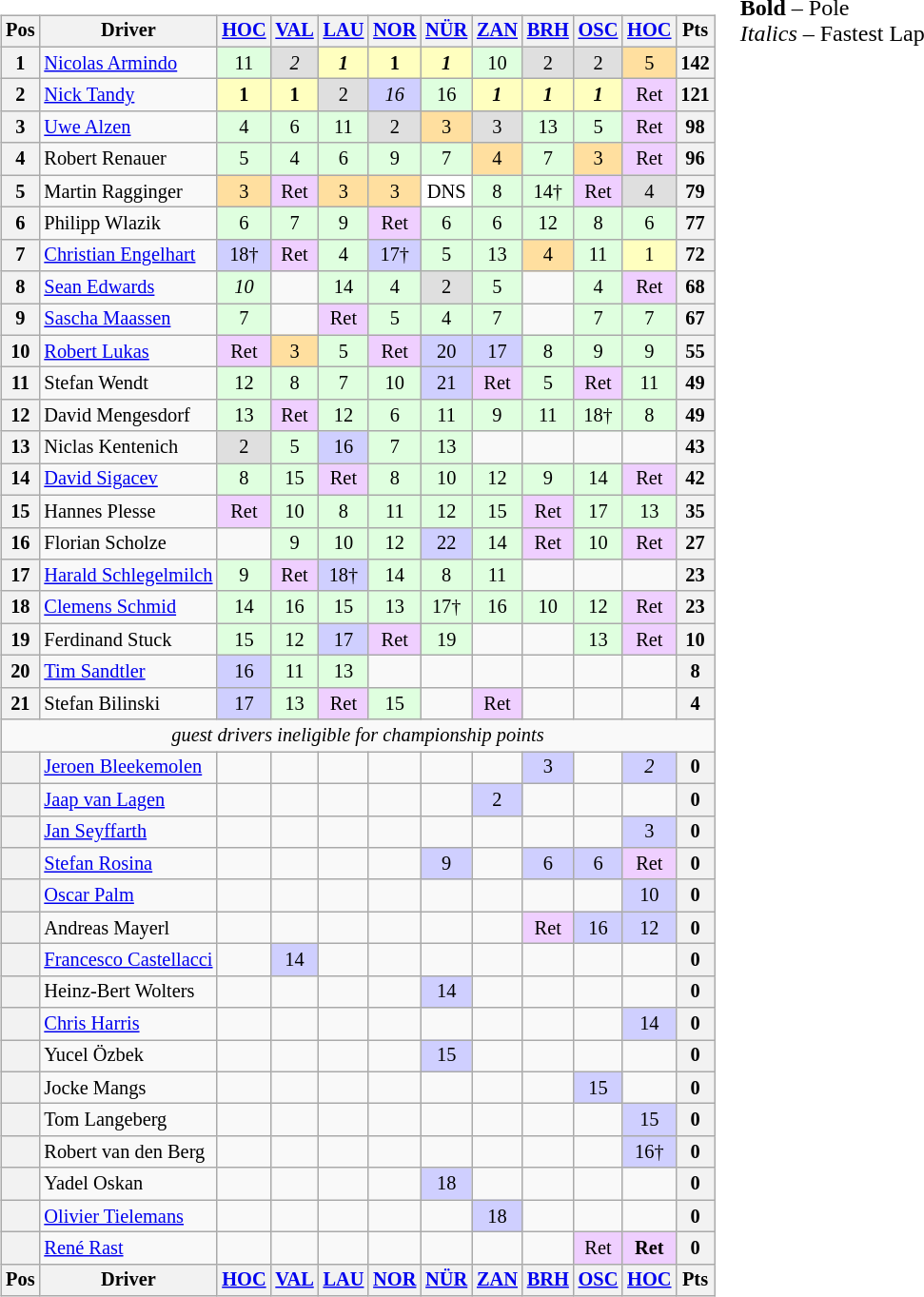<table>
<tr>
<td><br><table class="wikitable" style="font-size:85%; text-align:center">
<tr valign="top">
<th valign="middle">Pos</th>
<th valign="middle">Driver</th>
<th><a href='#'>HOC</a><br></th>
<th><a href='#'>VAL</a><br></th>
<th><a href='#'>LAU</a><br></th>
<th><a href='#'>NOR</a><br></th>
<th><a href='#'>NÜR</a><br></th>
<th><a href='#'>ZAN</a><br></th>
<th><a href='#'>BRH</a><br></th>
<th><a href='#'>OSC</a><br></th>
<th><a href='#'>HOC</a><br></th>
<th valign="middle">Pts</th>
</tr>
<tr>
<th>1</th>
<td align=left> <a href='#'>Nicolas Armindo</a></td>
<td style="background:#DFFFDF;">11</td>
<td style="background:#DFDFDF;"><em>2</em></td>
<td style="background:#FFFFBF;"><strong><em>1</em></strong></td>
<td style="background:#FFFFBF;"><strong>1</strong></td>
<td style="background:#FFFFBF;"><strong><em>1</em></strong></td>
<td style="background:#DFFFDF;">10</td>
<td style="background:#DFDFDF;">2</td>
<td style="background:#DFDFDF;">2</td>
<td style="background:#FFDF9F;">5</td>
<th>142</th>
</tr>
<tr>
<th>2</th>
<td align=left> <a href='#'>Nick Tandy</a></td>
<td style="background:#FFFFBF;"><strong>1</strong></td>
<td style="background:#FFFFBF;"><strong>1</strong></td>
<td style="background:#DFDFDF;">2</td>
<td style="background:#CFCFFF;"><em>16</em></td>
<td style="background:#DFFFDF;">16</td>
<td style="background:#FFFFBF;"><strong><em>1</em></strong></td>
<td style="background:#FFFFBF;"><strong><em>1</em></strong></td>
<td style="background:#FFFFBF;"><strong><em>1</em></strong></td>
<td style="background:#EFCFFF;">Ret</td>
<th>121</th>
</tr>
<tr>
<th>3</th>
<td align=left> <a href='#'>Uwe Alzen</a></td>
<td style="background:#DFFFDF;">4</td>
<td style="background:#DFFFDF;">6</td>
<td style="background:#DFFFDF;">11</td>
<td style="background:#DFDFDF;">2</td>
<td style="background:#FFDF9F;">3</td>
<td style="background:#DFDFDF;">3</td>
<td style="background:#DFFFDF;">13</td>
<td style="background:#DFFFDF;">5</td>
<td style="background:#EFCFFF;">Ret</td>
<th>98</th>
</tr>
<tr>
<th>4</th>
<td align=left> Robert Renauer</td>
<td style="background:#DFFFDF;">5</td>
<td style="background:#DFFFDF;">4</td>
<td style="background:#DFFFDF;">6</td>
<td style="background:#DFFFDF;">9</td>
<td style="background:#DFFFDF;">7</td>
<td style="background:#FFDF9F;">4</td>
<td style="background:#DFFFDF;">7</td>
<td style="background:#FFDF9F;">3</td>
<td style="background:#EFCFFF;">Ret</td>
<th>96</th>
</tr>
<tr>
<th>5</th>
<td align=left> Martin Ragginger</td>
<td style="background:#FFDF9F;">3</td>
<td style="background:#EFCFFF;">Ret</td>
<td style="background:#FFDF9F;">3</td>
<td style="background:#FFDF9F;">3</td>
<td style="background:#FFFFFF;">DNS</td>
<td style="background:#DFFFDF;">8</td>
<td style="background:#DFFFDF;">14†</td>
<td style="background:#EFCFFF;">Ret</td>
<td style="background:#DFDFDF;">4</td>
<th>79</th>
</tr>
<tr>
<th>6</th>
<td align=left> Philipp Wlazik</td>
<td style="background:#DFFFDF;">6</td>
<td style="background:#DFFFDF;">7</td>
<td style="background:#DFFFDF;">9</td>
<td style="background:#EFCFFF;">Ret</td>
<td style="background:#DFFFDF;">6</td>
<td style="background:#DFFFDF;">6</td>
<td style="background:#DFFFDF;">12</td>
<td style="background:#DFFFDF;">8</td>
<td style="background:#DFFFDF;">6</td>
<th>77</th>
</tr>
<tr>
<th>7</th>
<td align=left> <a href='#'>Christian Engelhart</a></td>
<td style="background:#CFCFFF;">18†</td>
<td style="background:#EFCFFF;">Ret</td>
<td style="background:#DFFFDF;">4</td>
<td style="background:#CFCFFF;">17†</td>
<td style="background:#DFFFDF;">5</td>
<td style="background:#DFFFDF;">13</td>
<td style="background:#FFDF9F;">4</td>
<td style="background:#DFFFDF;">11</td>
<td style="background:#FFFFBF;">1</td>
<th>72</th>
</tr>
<tr>
<th>8</th>
<td align=left> <a href='#'>Sean Edwards</a></td>
<td style="background:#DFFFDF;"><em>10</em></td>
<td></td>
<td style="background:#DFFFDF;">14</td>
<td style="background:#DFFFDF;">4</td>
<td style="background:#DFDFDF;">2</td>
<td style="background:#DFFFDF;">5</td>
<td></td>
<td style="background:#DFFFDF;">4</td>
<td style="background:#EFCFFF;">Ret</td>
<th>68</th>
</tr>
<tr>
<th>9</th>
<td align=left> <a href='#'>Sascha Maassen</a></td>
<td style="background:#DFFFDF;">7</td>
<td></td>
<td style="background:#EFCFFF;">Ret</td>
<td style="background:#DFFFDF;">5</td>
<td style="background:#DFFFDF;">4</td>
<td style="background:#DFFFDF;">7</td>
<td></td>
<td style="background:#DFFFDF;">7</td>
<td style="background:#DFFFDF;">7</td>
<th>67</th>
</tr>
<tr>
<th>10</th>
<td align=left> <a href='#'>Robert Lukas</a></td>
<td style="background:#EFCFFF;">Ret</td>
<td style="background:#FFDF9F;">3</td>
<td style="background:#DFFFDF;">5</td>
<td style="background:#EFCFFF;">Ret</td>
<td style="background:#CFCFFF;">20</td>
<td style="background:#CFCFFF;">17</td>
<td style="background:#DFFFDF;">8</td>
<td style="background:#DFFFDF;">9</td>
<td style="background:#DFFFDF;">9</td>
<th>55</th>
</tr>
<tr>
<th>11</th>
<td align=left> Stefan Wendt</td>
<td style="background:#DFFFDF;">12</td>
<td style="background:#DFFFDF;">8</td>
<td style="background:#DFFFDF;">7</td>
<td style="background:#DFFFDF;">10</td>
<td style="background:#CFCFFF;">21</td>
<td style="background:#EFCFFF;">Ret</td>
<td style="background:#DFFFDF;">5</td>
<td style="background:#EFCFFF;">Ret</td>
<td style="background:#DFFFDF;">11</td>
<th>49</th>
</tr>
<tr>
<th>12</th>
<td align=left> David Mengesdorf</td>
<td style="background:#DFFFDF;">13</td>
<td style="background:#EFCFFF;">Ret</td>
<td style="background:#DFFFDF;">12</td>
<td style="background:#DFFFDF;">6</td>
<td style="background:#DFFFDF;">11</td>
<td style="background:#DFFFDF;">9</td>
<td style="background:#DFFFDF;">11</td>
<td style="background:#DFFFDF;">18†</td>
<td style="background:#DFFFDF;">8</td>
<th>49</th>
</tr>
<tr>
<th>13</th>
<td align=left> Niclas Kentenich</td>
<td style="background:#DFDFDF;">2</td>
<td style="background:#DFFFDF;">5</td>
<td style="background:#CFCFFF;">16</td>
<td style="background:#DFFFDF;">7</td>
<td style="background:#DFFFDF;">13</td>
<td></td>
<td></td>
<td></td>
<td></td>
<th>43</th>
</tr>
<tr>
<th>14</th>
<td align=left> <a href='#'>David Sigacev</a></td>
<td style="background:#DFFFDF;">8</td>
<td style="background:#DFFFDF;">15</td>
<td style="background:#EFCFFF;">Ret</td>
<td style="background:#DFFFDF;">8</td>
<td style="background:#DFFFDF;">10</td>
<td style="background:#DFFFDF;">12</td>
<td style="background:#DFFFDF;">9</td>
<td style="background:#DFFFDF;">14</td>
<td style="background:#EFCFFF;">Ret</td>
<th>42</th>
</tr>
<tr>
<th>15</th>
<td align=left> Hannes Plesse</td>
<td style="background:#EFCFFF;">Ret</td>
<td style="background:#DFFFDF;">10</td>
<td style="background:#DFFFDF;">8</td>
<td style="background:#DFFFDF;">11</td>
<td style="background:#DFFFDF;">12</td>
<td style="background:#DFFFDF;">15</td>
<td style="background:#EFCFFF;">Ret</td>
<td style="background:#DFFFDF;">17</td>
<td style="background:#DFFFDF;">13</td>
<th>35</th>
</tr>
<tr>
<th>16</th>
<td align=left> Florian Scholze</td>
<td></td>
<td style="background:#DFFFDF;">9</td>
<td style="background:#DFFFDF;">10</td>
<td style="background:#DFFFDF;">12</td>
<td style="background:#CFCFFF;">22</td>
<td style="background:#DFFFDF;">14</td>
<td style="background:#EFCFFF;">Ret</td>
<td style="background:#DFFFDF;">10</td>
<td style="background:#EFCFFF;">Ret</td>
<th>27</th>
</tr>
<tr>
<th>17</th>
<td align=left> <a href='#'>Harald Schlegelmilch</a></td>
<td style="background:#DFFFDF;">9</td>
<td style="background:#EFCFFF;">Ret</td>
<td style="background:#CFCFFF;">18†</td>
<td style="background:#DFFFDF;">14</td>
<td style="background:#DFFFDF;">8</td>
<td style="background:#DFFFDF;">11</td>
<td></td>
<td></td>
<td></td>
<th>23</th>
</tr>
<tr>
<th>18</th>
<td align=left> <a href='#'>Clemens Schmid</a></td>
<td style="background:#DFFFDF;">14</td>
<td style="background:#DFFFDF;">16</td>
<td style="background:#DFFFDF;">15</td>
<td style="background:#DFFFDF;">13</td>
<td style="background:#DFFFDF;">17†</td>
<td style="background:#DFFFDF;">16</td>
<td style="background:#DFFFDF;">10</td>
<td style="background:#DFFFDF;">12</td>
<td style="background:#EFCFFF;">Ret</td>
<th>23</th>
</tr>
<tr>
<th>19</th>
<td align=left> Ferdinand Stuck</td>
<td style="background:#DFFFDF;">15</td>
<td style="background:#DFFFDF;">12</td>
<td style="background:#CFCFFF;">17</td>
<td style="background:#EFCFFF;">Ret</td>
<td style="background:#DFFFDF;">19</td>
<td></td>
<td></td>
<td style="background:#DFFFDF;">13</td>
<td style="background:#EFCFFF;">Ret</td>
<th>10</th>
</tr>
<tr>
<th>20</th>
<td align=left> <a href='#'>Tim Sandtler</a></td>
<td style="background:#CFCFFF;">16</td>
<td style="background:#DFFFDF;">11</td>
<td style="background:#DFFFDF;">13</td>
<td></td>
<td></td>
<td></td>
<td></td>
<td></td>
<td></td>
<th>8</th>
</tr>
<tr>
<th>21</th>
<td align=left> Stefan Bilinski</td>
<td style="background:#CFCFFF;">17</td>
<td style="background:#DFFFDF;">13</td>
<td style="background:#EFCFFF;">Ret</td>
<td style="background:#DFFFDF;">15</td>
<td></td>
<td style="background:#EFCFFF;">Ret</td>
<td></td>
<td></td>
<td></td>
<th>4</th>
</tr>
<tr>
<td colspan=16 align=center><em>guest drivers ineligible for championship points</em></td>
</tr>
<tr>
<th></th>
<td align=left> <a href='#'>Jeroen Bleekemolen</a></td>
<td></td>
<td></td>
<td></td>
<td></td>
<td></td>
<td></td>
<td style="background:#CFCFFF;">3</td>
<td></td>
<td style="background:#CFCFFF;"><em>2</em></td>
<th>0</th>
</tr>
<tr>
<th></th>
<td align=left> <a href='#'>Jaap van Lagen</a></td>
<td></td>
<td></td>
<td></td>
<td></td>
<td></td>
<td style="background:#CFCFFF;">2</td>
<td></td>
<td></td>
<td></td>
<th>0</th>
</tr>
<tr>
<th></th>
<td align=left> <a href='#'>Jan Seyffarth</a></td>
<td></td>
<td></td>
<td></td>
<td></td>
<td></td>
<td></td>
<td></td>
<td></td>
<td style="background:#CFCFFF;">3</td>
<th>0</th>
</tr>
<tr>
<th></th>
<td align=left> <a href='#'>Stefan Rosina</a></td>
<td></td>
<td></td>
<td></td>
<td></td>
<td style="background:#CFCFFF;">9</td>
<td></td>
<td style="background:#CFCFFF;">6</td>
<td style="background:#CFCFFF;">6</td>
<td style="background:#EFCFFF;">Ret</td>
<th>0</th>
</tr>
<tr>
<th></th>
<td align=left> <a href='#'>Oscar Palm</a></td>
<td></td>
<td></td>
<td></td>
<td></td>
<td></td>
<td></td>
<td></td>
<td></td>
<td style="background:#CFCFFF;">10</td>
<th>0</th>
</tr>
<tr>
<th></th>
<td align=left> Andreas Mayerl</td>
<td></td>
<td></td>
<td></td>
<td></td>
<td></td>
<td></td>
<td style="background:#EFCFFF;">Ret</td>
<td style="background:#CFCFFF;">16</td>
<td style="background:#CFCFFF;">12</td>
<th>0</th>
</tr>
<tr>
<th></th>
<td align=left> <a href='#'>Francesco Castellacci</a></td>
<td></td>
<td style="background:#CFCFFF;">14</td>
<td></td>
<td></td>
<td></td>
<td></td>
<td></td>
<td></td>
<td></td>
<th>0</th>
</tr>
<tr>
<th></th>
<td align=left> Heinz-Bert Wolters</td>
<td></td>
<td></td>
<td></td>
<td></td>
<td style="background:#CFCFFF;">14</td>
<td></td>
<td></td>
<td></td>
<td></td>
<th>0</th>
</tr>
<tr>
<th></th>
<td align=left> <a href='#'>Chris Harris</a></td>
<td></td>
<td></td>
<td></td>
<td></td>
<td></td>
<td></td>
<td></td>
<td></td>
<td style="background:#CFCFFF;">14</td>
<th>0</th>
</tr>
<tr>
<th></th>
<td align=left> Yucel Özbek</td>
<td></td>
<td></td>
<td></td>
<td></td>
<td style="background:#CFCFFF;">15</td>
<td></td>
<td></td>
<td></td>
<td></td>
<th>0</th>
</tr>
<tr>
<th></th>
<td align=left> Jocke Mangs</td>
<td></td>
<td></td>
<td></td>
<td></td>
<td></td>
<td></td>
<td></td>
<td style="background:#CFCFFF;">15</td>
<td></td>
<th>0</th>
</tr>
<tr>
<th></th>
<td align=left> Tom Langeberg</td>
<td></td>
<td></td>
<td></td>
<td></td>
<td></td>
<td></td>
<td></td>
<td></td>
<td style="background:#CFCFFF;">15</td>
<th>0</th>
</tr>
<tr>
<th></th>
<td align=left> Robert van den Berg</td>
<td></td>
<td></td>
<td></td>
<td></td>
<td></td>
<td></td>
<td></td>
<td></td>
<td style="background:#CFCFFF;">16†</td>
<th>0</th>
</tr>
<tr>
<th></th>
<td align=left> Yadel Oskan</td>
<td></td>
<td></td>
<td></td>
<td></td>
<td style="background:#CFCFFF;">18</td>
<td></td>
<td></td>
<td></td>
<td></td>
<th>0</th>
</tr>
<tr>
<th></th>
<td align=left> <a href='#'>Olivier Tielemans</a></td>
<td></td>
<td></td>
<td></td>
<td></td>
<td></td>
<td style="background:#CFCFFF;">18</td>
<td></td>
<td></td>
<td></td>
<th>0</th>
</tr>
<tr>
<th></th>
<td align=left> <a href='#'>René Rast</a></td>
<td></td>
<td></td>
<td></td>
<td></td>
<td></td>
<td></td>
<td></td>
<td style="background:#EFCFFF;">Ret</td>
<td style="background:#EFCFFF;"><strong>Ret</strong></td>
<th>0</th>
</tr>
<tr>
<th valign="middle">Pos</th>
<th valign="middle">Driver</th>
<th><a href='#'>HOC</a><br></th>
<th><a href='#'>VAL</a><br></th>
<th><a href='#'>LAU</a><br></th>
<th><a href='#'>NOR</a><br></th>
<th><a href='#'>NÜR</a><br></th>
<th><a href='#'>ZAN</a><br></th>
<th><a href='#'>BRH</a><br></th>
<th><a href='#'>OSC</a><br></th>
<th><a href='#'>HOC</a><br></th>
<th valign="middle">Pts</th>
</tr>
</table>
</td>
<td valign="top"><br>
<span><strong>Bold</strong> – Pole<br>
<em>Italics</em> – Fastest Lap</span></td>
</tr>
</table>
